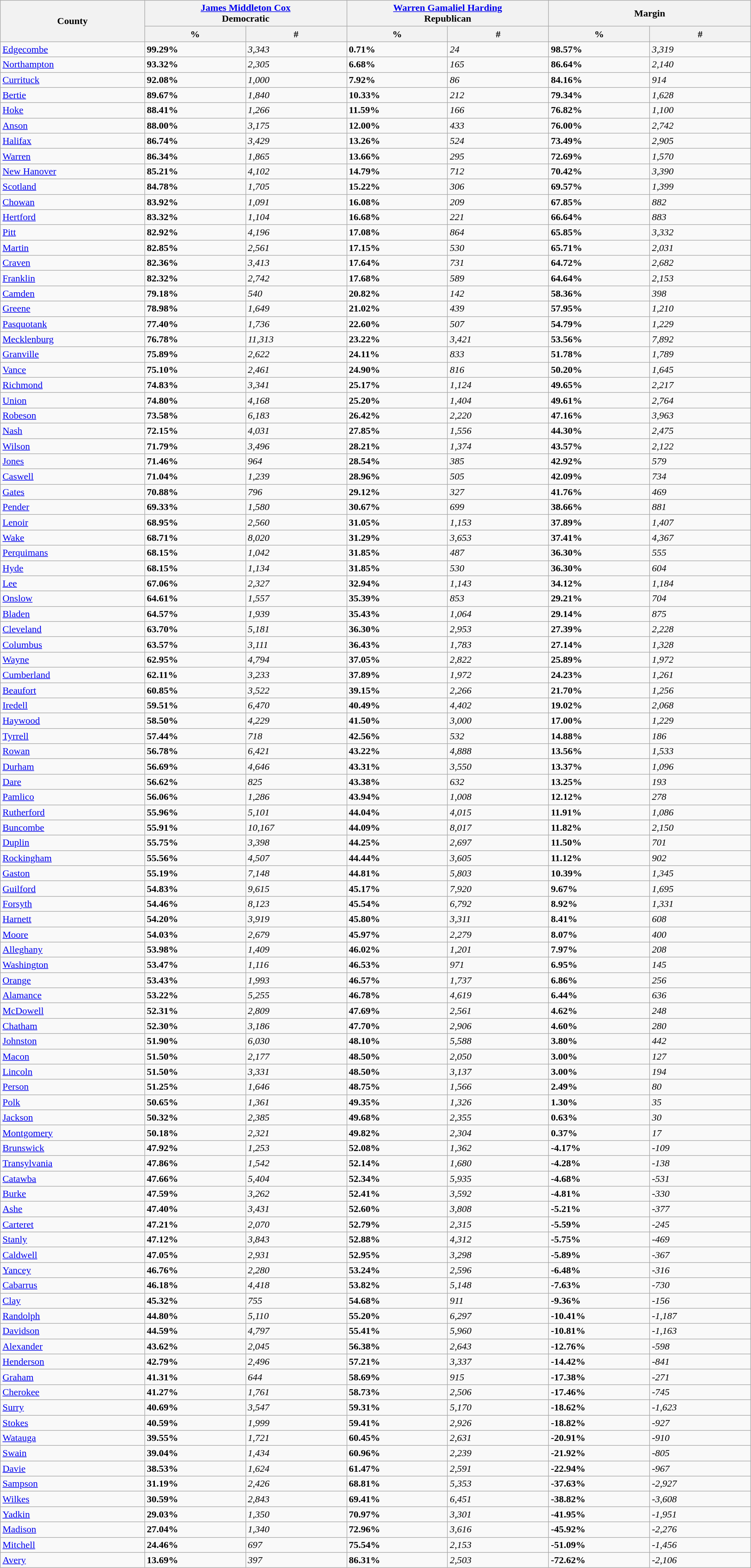<table class="wikitable sortable mw-collapsible mw-collapsed nowrap">
<tr>
<th rowspan="2" style="width:10%;">County</th>
<th colspan="2"><a href='#'>James Middleton Cox</a><br>Democratic</th>
<th colspan="2"><a href='#'>Warren Gamaliel Harding</a><br>Republican</th>
<th colspan="2">Margin</th>
</tr>
<tr>
<th style="width:7%;" data-sort-type="number">%</th>
<th style="width:7%;" data-sort-type="number">#</th>
<th style="width:7%;" data-sort-type="number">%</th>
<th style="width:7%;" data-sort-type="number">#</th>
<th style="width:7%;" data-sort-type="number">%</th>
<th style="width:7%;" data-sort-type="number">#</th>
</tr>
<tr>
<td><a href='#'>Edgecombe</a></td>
<td><strong>99.29%</strong></td>
<td><em>3,343</em></td>
<td><strong>0.71%</strong></td>
<td><em>24</em></td>
<td><strong>98.57%</strong></td>
<td><em>3,319</em></td>
</tr>
<tr>
<td><a href='#'>Northampton</a></td>
<td><strong>93.32%</strong></td>
<td><em>2,305</em></td>
<td><strong>6.68%</strong></td>
<td><em>165</em></td>
<td><strong>86.64%</strong></td>
<td><em>2,140</em></td>
</tr>
<tr>
<td><a href='#'>Currituck</a></td>
<td><strong>92.08%</strong></td>
<td><em>1,000</em></td>
<td><strong>7.92%</strong></td>
<td><em>86</em></td>
<td><strong>84.16%</strong></td>
<td><em>914</em></td>
</tr>
<tr>
<td><a href='#'>Bertie</a></td>
<td><strong>89.67%</strong></td>
<td><em>1,840</em></td>
<td><strong>10.33%</strong></td>
<td><em>212</em></td>
<td><strong>79.34%</strong></td>
<td><em>1,628</em></td>
</tr>
<tr>
<td><a href='#'>Hoke</a></td>
<td><strong>88.41%</strong></td>
<td><em>1,266</em></td>
<td><strong>11.59%</strong></td>
<td><em>166</em></td>
<td><strong>76.82%</strong></td>
<td><em>1,100</em></td>
</tr>
<tr>
<td><a href='#'>Anson</a></td>
<td><strong>88.00%</strong></td>
<td><em>3,175</em></td>
<td><strong>12.00%</strong></td>
<td><em>433</em></td>
<td><strong>76.00%</strong></td>
<td><em>2,742</em></td>
</tr>
<tr>
<td><a href='#'>Halifax</a></td>
<td><strong>86.74%</strong></td>
<td><em>3,429</em></td>
<td><strong>13.26%</strong></td>
<td><em>524</em></td>
<td><strong>73.49%</strong></td>
<td><em>2,905</em></td>
</tr>
<tr>
<td><a href='#'>Warren</a></td>
<td><strong>86.34%</strong></td>
<td><em>1,865</em></td>
<td><strong>13.66%</strong></td>
<td><em>295</em></td>
<td><strong>72.69%</strong></td>
<td><em>1,570</em></td>
</tr>
<tr>
<td><a href='#'>New Hanover</a></td>
<td><strong>85.21%</strong></td>
<td><em>4,102</em></td>
<td><strong>14.79%</strong></td>
<td><em>712</em></td>
<td><strong>70.42%</strong></td>
<td><em>3,390</em></td>
</tr>
<tr>
<td><a href='#'>Scotland</a></td>
<td><strong>84.78%</strong></td>
<td><em>1,705</em></td>
<td><strong>15.22%</strong></td>
<td><em>306</em></td>
<td><strong>69.57%</strong></td>
<td><em>1,399</em></td>
</tr>
<tr>
<td><a href='#'>Chowan</a></td>
<td><strong>83.92%</strong></td>
<td><em>1,091</em></td>
<td><strong>16.08%</strong></td>
<td><em>209</em></td>
<td><strong>67.85%</strong></td>
<td><em>882</em></td>
</tr>
<tr>
<td><a href='#'>Hertford</a></td>
<td><strong>83.32%</strong></td>
<td><em>1,104</em></td>
<td><strong>16.68%</strong></td>
<td><em>221</em></td>
<td><strong>66.64%</strong></td>
<td><em>883</em></td>
</tr>
<tr>
<td><a href='#'>Pitt</a></td>
<td><strong>82.92%</strong></td>
<td><em>4,196</em></td>
<td><strong>17.08%</strong></td>
<td><em>864</em></td>
<td><strong>65.85%</strong></td>
<td><em>3,332</em></td>
</tr>
<tr>
<td><a href='#'>Martin</a></td>
<td><strong>82.85%</strong></td>
<td><em>2,561</em></td>
<td><strong>17.15%</strong></td>
<td><em>530</em></td>
<td><strong>65.71%</strong></td>
<td><em>2,031</em></td>
</tr>
<tr>
<td><a href='#'>Craven</a></td>
<td><strong>82.36%</strong></td>
<td><em>3,413</em></td>
<td><strong>17.64%</strong></td>
<td><em>731</em></td>
<td><strong>64.72%</strong></td>
<td><em>2,682</em></td>
</tr>
<tr>
<td><a href='#'>Franklin</a></td>
<td><strong>82.32%</strong></td>
<td><em>2,742</em></td>
<td><strong>17.68%</strong></td>
<td><em>589</em></td>
<td><strong>64.64%</strong></td>
<td><em>2,153</em></td>
</tr>
<tr>
<td><a href='#'>Camden</a></td>
<td><strong>79.18%</strong></td>
<td><em>540</em></td>
<td><strong>20.82%</strong></td>
<td><em>142</em></td>
<td><strong>58.36%</strong></td>
<td><em>398</em></td>
</tr>
<tr>
<td><a href='#'>Greene</a></td>
<td><strong>78.98%</strong></td>
<td><em>1,649</em></td>
<td><strong>21.02%</strong></td>
<td><em>439</em></td>
<td><strong>57.95%</strong></td>
<td><em>1,210</em></td>
</tr>
<tr>
<td><a href='#'>Pasquotank</a></td>
<td><strong>77.40%</strong></td>
<td><em>1,736</em></td>
<td><strong>22.60%</strong></td>
<td><em>507</em></td>
<td><strong>54.79%</strong></td>
<td><em>1,229</em></td>
</tr>
<tr>
<td><a href='#'>Mecklenburg</a></td>
<td><strong>76.78%</strong></td>
<td><em>11,313</em></td>
<td><strong>23.22%</strong></td>
<td><em>3,421</em></td>
<td><strong>53.56%</strong></td>
<td><em>7,892</em></td>
</tr>
<tr>
<td><a href='#'>Granville</a></td>
<td><strong>75.89%</strong></td>
<td><em>2,622</em></td>
<td><strong>24.11%</strong></td>
<td><em>833</em></td>
<td><strong>51.78%</strong></td>
<td><em>1,789</em></td>
</tr>
<tr>
<td><a href='#'>Vance</a></td>
<td><strong>75.10%</strong></td>
<td><em>2,461</em></td>
<td><strong>24.90%</strong></td>
<td><em>816</em></td>
<td><strong>50.20%</strong></td>
<td><em>1,645</em></td>
</tr>
<tr>
<td><a href='#'>Richmond</a></td>
<td><strong>74.83%</strong></td>
<td><em>3,341</em></td>
<td><strong>25.17%</strong></td>
<td><em>1,124</em></td>
<td><strong>49.65%</strong></td>
<td><em>2,217</em></td>
</tr>
<tr>
<td><a href='#'>Union</a></td>
<td><strong>74.80%</strong></td>
<td><em>4,168</em></td>
<td><strong>25.20%</strong></td>
<td><em>1,404</em></td>
<td><strong>49.61%</strong></td>
<td><em>2,764</em></td>
</tr>
<tr>
<td><a href='#'>Robeson</a></td>
<td><strong>73.58%</strong></td>
<td><em>6,183</em></td>
<td><strong>26.42%</strong></td>
<td><em>2,220</em></td>
<td><strong>47.16%</strong></td>
<td><em>3,963</em></td>
</tr>
<tr>
<td><a href='#'>Nash</a></td>
<td><strong>72.15%</strong></td>
<td><em>4,031</em></td>
<td><strong>27.85%</strong></td>
<td><em>1,556</em></td>
<td><strong>44.30%</strong></td>
<td><em>2,475</em></td>
</tr>
<tr>
<td><a href='#'>Wilson</a></td>
<td><strong>71.79%</strong></td>
<td><em>3,496</em></td>
<td><strong>28.21%</strong></td>
<td><em>1,374</em></td>
<td><strong>43.57%</strong></td>
<td><em>2,122</em></td>
</tr>
<tr>
<td><a href='#'>Jones</a></td>
<td><strong>71.46%</strong></td>
<td><em>964</em></td>
<td><strong>28.54%</strong></td>
<td><em>385</em></td>
<td><strong>42.92%</strong></td>
<td><em>579</em></td>
</tr>
<tr>
<td><a href='#'>Caswell</a></td>
<td><strong>71.04%</strong></td>
<td><em>1,239</em></td>
<td><strong>28.96%</strong></td>
<td><em>505</em></td>
<td><strong>42.09%</strong></td>
<td><em>734</em></td>
</tr>
<tr>
<td><a href='#'>Gates</a></td>
<td><strong>70.88%</strong></td>
<td><em>796</em></td>
<td><strong>29.12%</strong></td>
<td><em>327</em></td>
<td><strong>41.76%</strong></td>
<td><em>469</em></td>
</tr>
<tr>
<td><a href='#'>Pender</a></td>
<td><strong>69.33%</strong></td>
<td><em>1,580</em></td>
<td><strong>30.67%</strong></td>
<td><em>699</em></td>
<td><strong>38.66%</strong></td>
<td><em>881</em></td>
</tr>
<tr>
<td><a href='#'>Lenoir</a></td>
<td><strong>68.95%</strong></td>
<td><em>2,560</em></td>
<td><strong>31.05%</strong></td>
<td><em>1,153</em></td>
<td><strong>37.89%</strong></td>
<td><em>1,407</em></td>
</tr>
<tr>
<td><a href='#'>Wake</a></td>
<td><strong>68.71%</strong></td>
<td><em>8,020</em></td>
<td><strong>31.29%</strong></td>
<td><em>3,653</em></td>
<td><strong>37.41%</strong></td>
<td><em>4,367</em></td>
</tr>
<tr>
<td><a href='#'>Perquimans</a></td>
<td><strong>68.15%</strong></td>
<td><em>1,042</em></td>
<td><strong>31.85%</strong></td>
<td><em>487</em></td>
<td><strong>36.30%</strong></td>
<td><em>555</em></td>
</tr>
<tr>
<td><a href='#'>Hyde</a></td>
<td><strong>68.15%</strong></td>
<td><em>1,134</em></td>
<td><strong>31.85%</strong></td>
<td><em>530</em></td>
<td><strong>36.30%</strong></td>
<td><em>604</em></td>
</tr>
<tr>
<td><a href='#'>Lee</a></td>
<td><strong>67.06%</strong></td>
<td><em>2,327</em></td>
<td><strong>32.94%</strong></td>
<td><em>1,143</em></td>
<td><strong>34.12%</strong></td>
<td><em>1,184</em></td>
</tr>
<tr>
<td><a href='#'>Onslow</a></td>
<td><strong>64.61%</strong></td>
<td><em>1,557</em></td>
<td><strong>35.39%</strong></td>
<td><em>853</em></td>
<td><strong>29.21%</strong></td>
<td><em>704</em></td>
</tr>
<tr>
<td><a href='#'>Bladen</a></td>
<td><strong>64.57%</strong></td>
<td><em>1,939</em></td>
<td><strong>35.43%</strong></td>
<td><em>1,064</em></td>
<td><strong>29.14%</strong></td>
<td><em>875</em></td>
</tr>
<tr>
<td><a href='#'>Cleveland</a></td>
<td><strong>63.70%</strong></td>
<td><em>5,181</em></td>
<td><strong>36.30%</strong></td>
<td><em>2,953</em></td>
<td><strong>27.39%</strong></td>
<td><em>2,228</em></td>
</tr>
<tr>
<td><a href='#'>Columbus</a></td>
<td><strong>63.57%</strong></td>
<td><em>3,111</em></td>
<td><strong>36.43%</strong></td>
<td><em>1,783</em></td>
<td><strong>27.14%</strong></td>
<td><em>1,328</em></td>
</tr>
<tr>
<td><a href='#'>Wayne</a></td>
<td><strong>62.95%</strong></td>
<td><em>4,794</em></td>
<td><strong>37.05%</strong></td>
<td><em>2,822</em></td>
<td><strong>25.89%</strong></td>
<td><em>1,972</em></td>
</tr>
<tr>
<td><a href='#'>Cumberland</a></td>
<td><strong>62.11%</strong></td>
<td><em>3,233</em></td>
<td><strong>37.89%</strong></td>
<td><em>1,972</em></td>
<td><strong>24.23%</strong></td>
<td><em>1,261</em></td>
</tr>
<tr>
<td><a href='#'>Beaufort</a></td>
<td><strong>60.85%</strong></td>
<td><em>3,522</em></td>
<td><strong>39.15%</strong></td>
<td><em>2,266</em></td>
<td><strong>21.70%</strong></td>
<td><em>1,256</em></td>
</tr>
<tr>
<td><a href='#'>Iredell</a></td>
<td><strong>59.51%</strong></td>
<td><em>6,470</em></td>
<td><strong>40.49%</strong></td>
<td><em>4,402</em></td>
<td><strong>19.02%</strong></td>
<td><em>2,068</em></td>
</tr>
<tr>
<td><a href='#'>Haywood</a></td>
<td><strong>58.50%</strong></td>
<td><em>4,229</em></td>
<td><strong>41.50%</strong></td>
<td><em>3,000</em></td>
<td><strong>17.00%</strong></td>
<td><em>1,229</em></td>
</tr>
<tr>
<td><a href='#'>Tyrrell</a></td>
<td><strong>57.44%</strong></td>
<td><em>718</em></td>
<td><strong>42.56%</strong></td>
<td><em>532</em></td>
<td><strong>14.88%</strong></td>
<td><em>186</em></td>
</tr>
<tr>
<td><a href='#'>Rowan</a></td>
<td><strong>56.78%</strong></td>
<td><em>6,421</em></td>
<td><strong>43.22%</strong></td>
<td><em>4,888</em></td>
<td><strong>13.56%</strong></td>
<td><em>1,533</em></td>
</tr>
<tr>
<td><a href='#'>Durham</a></td>
<td><strong>56.69%</strong></td>
<td><em>4,646</em></td>
<td><strong>43.31%</strong></td>
<td><em>3,550</em></td>
<td><strong>13.37%</strong></td>
<td><em>1,096</em></td>
</tr>
<tr>
<td><a href='#'>Dare</a></td>
<td><strong>56.62%</strong></td>
<td><em>825</em></td>
<td><strong>43.38%</strong></td>
<td><em>632</em></td>
<td><strong>13.25%</strong></td>
<td><em>193</em></td>
</tr>
<tr>
<td><a href='#'>Pamlico</a></td>
<td><strong>56.06%</strong></td>
<td><em>1,286</em></td>
<td><strong>43.94%</strong></td>
<td><em>1,008</em></td>
<td><strong>12.12%</strong></td>
<td><em>278</em></td>
</tr>
<tr>
<td><a href='#'>Rutherford</a></td>
<td><strong>55.96%</strong></td>
<td><em>5,101</em></td>
<td><strong>44.04%</strong></td>
<td><em>4,015</em></td>
<td><strong>11.91%</strong></td>
<td><em>1,086</em></td>
</tr>
<tr>
<td><a href='#'>Buncombe</a></td>
<td><strong>55.91%</strong></td>
<td><em>10,167</em></td>
<td><strong>44.09%</strong></td>
<td><em>8,017</em></td>
<td><strong>11.82%</strong></td>
<td><em>2,150</em></td>
</tr>
<tr>
<td><a href='#'>Duplin</a></td>
<td><strong>55.75%</strong></td>
<td><em>3,398</em></td>
<td><strong>44.25%</strong></td>
<td><em>2,697</em></td>
<td><strong>11.50%</strong></td>
<td><em>701</em></td>
</tr>
<tr>
<td><a href='#'>Rockingham</a></td>
<td><strong>55.56%</strong></td>
<td><em>4,507</em></td>
<td><strong>44.44%</strong></td>
<td><em>3,605</em></td>
<td><strong>11.12%</strong></td>
<td><em>902</em></td>
</tr>
<tr>
<td><a href='#'>Gaston</a></td>
<td><strong>55.19%</strong></td>
<td><em>7,148</em></td>
<td><strong>44.81%</strong></td>
<td><em>5,803</em></td>
<td><strong>10.39%</strong></td>
<td><em>1,345</em></td>
</tr>
<tr>
<td><a href='#'>Guilford</a></td>
<td><strong>54.83%</strong></td>
<td><em>9,615</em></td>
<td><strong>45.17%</strong></td>
<td><em>7,920</em></td>
<td><strong>9.67%</strong></td>
<td><em>1,695</em></td>
</tr>
<tr>
<td><a href='#'>Forsyth</a></td>
<td><strong>54.46%</strong></td>
<td><em>8,123</em></td>
<td><strong>45.54%</strong></td>
<td><em>6,792</em></td>
<td><strong>8.92%</strong></td>
<td><em>1,331</em></td>
</tr>
<tr>
<td><a href='#'>Harnett</a></td>
<td><strong>54.20%</strong></td>
<td><em>3,919</em></td>
<td><strong>45.80%</strong></td>
<td><em>3,311</em></td>
<td><strong>8.41%</strong></td>
<td><em>608</em></td>
</tr>
<tr>
<td><a href='#'>Moore</a></td>
<td><strong>54.03%</strong></td>
<td><em>2,679</em></td>
<td><strong>45.97%</strong></td>
<td><em>2,279</em></td>
<td><strong>8.07%</strong></td>
<td><em>400</em></td>
</tr>
<tr>
<td><a href='#'>Alleghany</a></td>
<td><strong>53.98%</strong></td>
<td><em>1,409</em></td>
<td><strong>46.02%</strong></td>
<td><em>1,201</em></td>
<td><strong>7.97%</strong></td>
<td><em>208</em></td>
</tr>
<tr>
<td><a href='#'>Washington</a></td>
<td><strong>53.47%</strong></td>
<td><em>1,116</em></td>
<td><strong>46.53%</strong></td>
<td><em>971</em></td>
<td><strong>6.95%</strong></td>
<td><em>145</em></td>
</tr>
<tr>
<td><a href='#'>Orange</a></td>
<td><strong>53.43%</strong></td>
<td><em>1,993</em></td>
<td><strong>46.57%</strong></td>
<td><em>1,737</em></td>
<td><strong>6.86%</strong></td>
<td><em>256</em></td>
</tr>
<tr>
<td><a href='#'>Alamance</a></td>
<td><strong>53.22%</strong></td>
<td><em>5,255</em></td>
<td><strong>46.78%</strong></td>
<td><em>4,619</em></td>
<td><strong>6.44%</strong></td>
<td><em>636</em></td>
</tr>
<tr>
<td><a href='#'>McDowell</a></td>
<td><strong>52.31%</strong></td>
<td><em>2,809</em></td>
<td><strong>47.69%</strong></td>
<td><em>2,561</em></td>
<td><strong>4.62%</strong></td>
<td><em>248</em></td>
</tr>
<tr>
<td><a href='#'>Chatham</a></td>
<td><strong>52.30%</strong></td>
<td><em>3,186</em></td>
<td><strong>47.70%</strong></td>
<td><em>2,906</em></td>
<td><strong>4.60%</strong></td>
<td><em>280</em></td>
</tr>
<tr>
<td><a href='#'>Johnston</a></td>
<td><strong>51.90%</strong></td>
<td><em>6,030</em></td>
<td><strong>48.10%</strong></td>
<td><em>5,588</em></td>
<td><strong>3.80%</strong></td>
<td><em>442</em></td>
</tr>
<tr>
<td><a href='#'>Macon</a></td>
<td><strong>51.50%</strong></td>
<td><em>2,177</em></td>
<td><strong>48.50%</strong></td>
<td><em>2,050</em></td>
<td><strong>3.00%</strong></td>
<td><em>127</em></td>
</tr>
<tr>
<td><a href='#'>Lincoln</a></td>
<td><strong>51.50%</strong></td>
<td><em>3,331</em></td>
<td><strong>48.50%</strong></td>
<td><em>3,137</em></td>
<td><strong>3.00%</strong></td>
<td><em>194</em></td>
</tr>
<tr>
<td><a href='#'>Person</a></td>
<td><strong>51.25%</strong></td>
<td><em>1,646</em></td>
<td><strong>48.75%</strong></td>
<td><em>1,566</em></td>
<td><strong>2.49%</strong></td>
<td><em>80</em></td>
</tr>
<tr>
<td><a href='#'>Polk</a></td>
<td><strong>50.65%</strong></td>
<td><em>1,361</em></td>
<td><strong>49.35%</strong></td>
<td><em>1,326</em></td>
<td><strong>1.30%</strong></td>
<td><em>35</em></td>
</tr>
<tr>
<td><a href='#'>Jackson</a></td>
<td><strong>50.32%</strong></td>
<td><em>2,385</em></td>
<td><strong>49.68%</strong></td>
<td><em>2,355</em></td>
<td><strong>0.63%</strong></td>
<td><em>30</em></td>
</tr>
<tr>
<td><a href='#'>Montgomery</a></td>
<td><strong>50.18%</strong></td>
<td><em>2,321</em></td>
<td><strong>49.82%</strong></td>
<td><em>2,304</em></td>
<td><strong>0.37%</strong></td>
<td><em>17</em></td>
</tr>
<tr>
<td><a href='#'>Brunswick</a></td>
<td><strong>47.92%</strong></td>
<td><em>1,253</em></td>
<td><strong>52.08%</strong></td>
<td><em>1,362</em></td>
<td><strong>-4.17%</strong></td>
<td><em>-109</em></td>
</tr>
<tr>
<td><a href='#'>Transylvania</a></td>
<td><strong>47.86%</strong></td>
<td><em>1,542</em></td>
<td><strong>52.14%</strong></td>
<td><em>1,680</em></td>
<td><strong>-4.28%</strong></td>
<td><em>-138</em></td>
</tr>
<tr>
<td><a href='#'>Catawba</a></td>
<td><strong>47.66%</strong></td>
<td><em>5,404</em></td>
<td><strong>52.34%</strong></td>
<td><em>5,935</em></td>
<td><strong>-4.68%</strong></td>
<td><em>-531</em></td>
</tr>
<tr>
<td><a href='#'>Burke</a></td>
<td><strong>47.59%</strong></td>
<td><em>3,262</em></td>
<td><strong>52.41%</strong></td>
<td><em>3,592</em></td>
<td><strong>-4.81%</strong></td>
<td><em>-330</em></td>
</tr>
<tr>
<td><a href='#'>Ashe</a></td>
<td><strong>47.40%</strong></td>
<td><em>3,431</em></td>
<td><strong>52.60%</strong></td>
<td><em>3,808</em></td>
<td><strong>-5.21%</strong></td>
<td><em>-377</em></td>
</tr>
<tr>
<td><a href='#'>Carteret</a></td>
<td><strong>47.21%</strong></td>
<td><em>2,070</em></td>
<td><strong>52.79%</strong></td>
<td><em>2,315</em></td>
<td><strong>-5.59%</strong></td>
<td><em>-245</em></td>
</tr>
<tr>
<td><a href='#'>Stanly</a></td>
<td><strong>47.12%</strong></td>
<td><em>3,843</em></td>
<td><strong>52.88%</strong></td>
<td><em>4,312</em></td>
<td><strong>-5.75%</strong></td>
<td><em>-469</em></td>
</tr>
<tr>
<td><a href='#'>Caldwell</a></td>
<td><strong>47.05%</strong></td>
<td><em>2,931</em></td>
<td><strong>52.95%</strong></td>
<td><em>3,298</em></td>
<td><strong>-5.89%</strong></td>
<td><em>-367</em></td>
</tr>
<tr>
<td><a href='#'>Yancey</a></td>
<td><strong>46.76%</strong></td>
<td><em>2,280</em></td>
<td><strong>53.24%</strong></td>
<td><em>2,596</em></td>
<td><strong>-6.48%</strong></td>
<td><em>-316</em></td>
</tr>
<tr>
<td><a href='#'>Cabarrus</a></td>
<td><strong>46.18%</strong></td>
<td><em>4,418</em></td>
<td><strong>53.82%</strong></td>
<td><em>5,148</em></td>
<td><strong>-7.63%</strong></td>
<td><em>-730</em></td>
</tr>
<tr>
<td><a href='#'>Clay</a></td>
<td><strong>45.32%</strong></td>
<td><em>755</em></td>
<td><strong>54.68%</strong></td>
<td><em>911</em></td>
<td><strong>-9.36%</strong></td>
<td><em>-156</em></td>
</tr>
<tr>
<td><a href='#'>Randolph</a></td>
<td><strong>44.80%</strong></td>
<td><em>5,110</em></td>
<td><strong>55.20%</strong></td>
<td><em>6,297</em></td>
<td><strong>-10.41%</strong></td>
<td><em>-1,187</em></td>
</tr>
<tr>
<td><a href='#'>Davidson</a></td>
<td><strong>44.59%</strong></td>
<td><em>4,797</em></td>
<td><strong>55.41%</strong></td>
<td><em>5,960</em></td>
<td><strong>-10.81%</strong></td>
<td><em>-1,163</em></td>
</tr>
<tr>
<td><a href='#'>Alexander</a></td>
<td><strong>43.62%</strong></td>
<td><em>2,045</em></td>
<td><strong>56.38%</strong></td>
<td><em>2,643</em></td>
<td><strong>-12.76%</strong></td>
<td><em>-598</em></td>
</tr>
<tr>
<td><a href='#'>Henderson</a></td>
<td><strong>42.79%</strong></td>
<td><em>2,496</em></td>
<td><strong>57.21%</strong></td>
<td><em>3,337</em></td>
<td><strong>-14.42%</strong></td>
<td><em>-841</em></td>
</tr>
<tr>
<td><a href='#'>Graham</a></td>
<td><strong>41.31%</strong></td>
<td><em>644</em></td>
<td><strong>58.69%</strong></td>
<td><em>915</em></td>
<td><strong>-17.38%</strong></td>
<td><em>-271</em></td>
</tr>
<tr>
<td><a href='#'>Cherokee</a></td>
<td><strong>41.27%</strong></td>
<td><em>1,761</em></td>
<td><strong>58.73%</strong></td>
<td><em>2,506</em></td>
<td><strong>-17.46%</strong></td>
<td><em>-745</em></td>
</tr>
<tr>
<td><a href='#'>Surry</a></td>
<td><strong>40.69%</strong></td>
<td><em>3,547</em></td>
<td><strong>59.31%</strong></td>
<td><em>5,170</em></td>
<td><strong>-18.62%</strong></td>
<td><em>-1,623</em></td>
</tr>
<tr>
<td><a href='#'>Stokes</a></td>
<td><strong>40.59%</strong></td>
<td><em>1,999</em></td>
<td><strong>59.41%</strong></td>
<td><em>2,926</em></td>
<td><strong>-18.82%</strong></td>
<td><em>-927</em></td>
</tr>
<tr>
<td><a href='#'>Watauga</a></td>
<td><strong>39.55%</strong></td>
<td><em>1,721</em></td>
<td><strong>60.45%</strong></td>
<td><em>2,631</em></td>
<td><strong>-20.91%</strong></td>
<td><em>-910</em></td>
</tr>
<tr>
<td><a href='#'>Swain</a></td>
<td><strong>39.04%</strong></td>
<td><em>1,434</em></td>
<td><strong>60.96%</strong></td>
<td><em>2,239</em></td>
<td><strong>-21.92%</strong></td>
<td><em>-805</em></td>
</tr>
<tr>
<td><a href='#'>Davie</a></td>
<td><strong>38.53%</strong></td>
<td><em>1,624</em></td>
<td><strong>61.47%</strong></td>
<td><em>2,591</em></td>
<td><strong>-22.94%</strong></td>
<td><em>-967</em></td>
</tr>
<tr>
<td><a href='#'>Sampson</a></td>
<td><strong>31.19%</strong></td>
<td><em>2,426</em></td>
<td><strong>68.81%</strong></td>
<td><em>5,353</em></td>
<td><strong>-37.63%</strong></td>
<td><em>-2,927</em></td>
</tr>
<tr>
<td><a href='#'>Wilkes</a></td>
<td><strong>30.59%</strong></td>
<td><em>2,843</em></td>
<td><strong>69.41%</strong></td>
<td><em>6,451</em></td>
<td><strong>-38.82%</strong></td>
<td><em>-3,608</em></td>
</tr>
<tr>
<td><a href='#'>Yadkin</a></td>
<td><strong>29.03%</strong></td>
<td><em>1,350</em></td>
<td><strong>70.97%</strong></td>
<td><em>3,301</em></td>
<td><strong>-41.95%</strong></td>
<td><em>-1,951</em></td>
</tr>
<tr>
<td><a href='#'>Madison</a></td>
<td><strong>27.04%</strong></td>
<td><em>1,340</em></td>
<td><strong>72.96%</strong></td>
<td><em>3,616</em></td>
<td><strong>-45.92%</strong></td>
<td><em>-2,276</em></td>
</tr>
<tr>
<td><a href='#'>Mitchell</a></td>
<td><strong>24.46%</strong></td>
<td><em>697</em></td>
<td><strong>75.54%</strong></td>
<td><em>2,153</em></td>
<td><strong>-51.09%</strong></td>
<td><em>-1,456</em></td>
</tr>
<tr>
<td><a href='#'>Avery</a></td>
<td><strong>13.69%</strong></td>
<td><em>397</em></td>
<td><strong>86.31%</strong></td>
<td><em>2,503</em></td>
<td><strong>-72.62%</strong></td>
<td><em>-2,106</em></td>
</tr>
</table>
